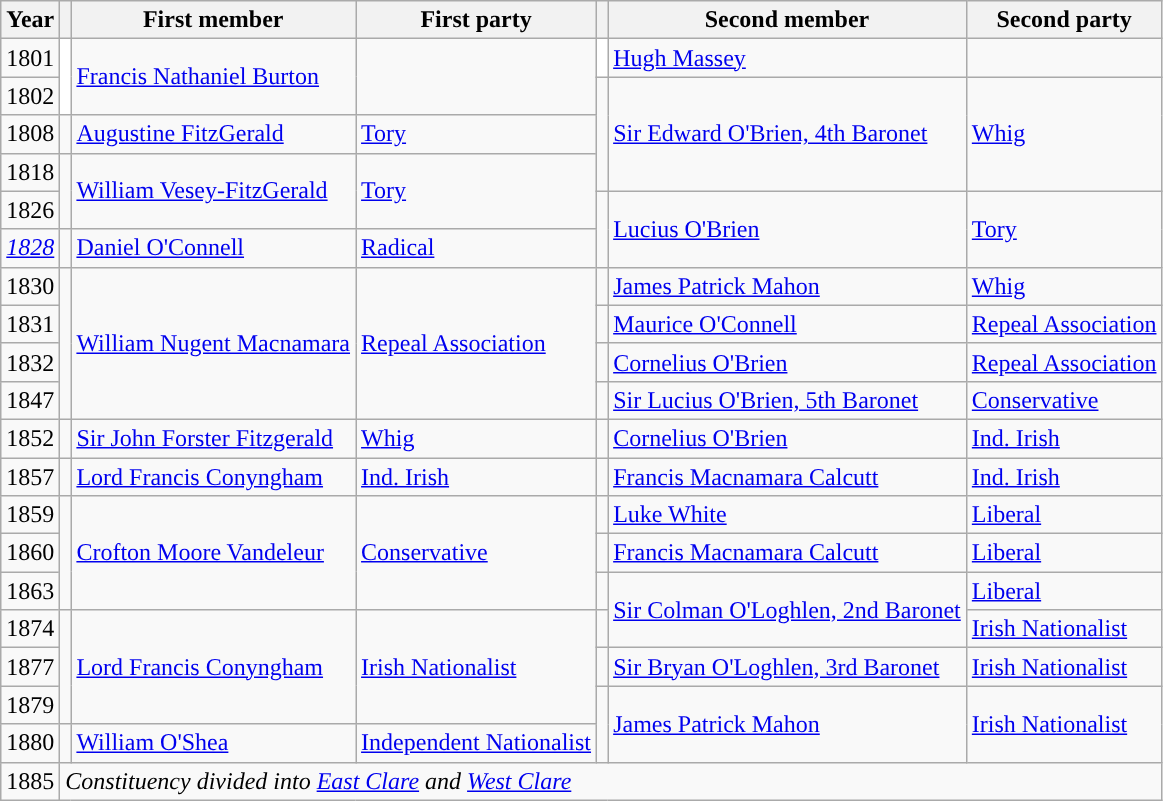<table class="wikitable">
<tr>
<th>Year</th>
<th></th>
<th>First member</th>
<th>First party</th>
<th></th>
<th>Second member</th>
<th>Second party</th>
</tr>
<tr>
<td>1801</td>
<td rowspan="2" style="color:inherit;background-color: white"></td>
<td rowspan="2"><a href='#'>Francis Nathaniel Burton</a></td>
<td rowspan="2"></td>
<td style="color:inherit;background-color: white"></td>
<td><a href='#'>Hugh Massey</a></td>
<td></td>
</tr>
<tr>
<td>1802</td>
<td rowspan="3" style="color:inherit;background-color: "></td>
<td rowspan="3"><a href='#'>Sir Edward O'Brien, 4th Baronet</a></td>
<td rowspan="3"><a href='#'>Whig</a></td>
</tr>
<tr>
<td>1808</td>
<td style="color:inherit;background-color: "></td>
<td><a href='#'>Augustine FitzGerald</a></td>
<td><a href='#'>Tory</a></td>
</tr>
<tr>
<td>1818</td>
<td rowspan="2" style="color:inherit;background-color: "></td>
<td rowspan="2"><a href='#'>William Vesey-FitzGerald</a></td>
<td rowspan="2"><a href='#'>Tory</a></td>
</tr>
<tr>
<td>1826</td>
<td rowspan="2" style="color:inherit;background-color: "></td>
<td rowspan="2"><a href='#'>Lucius O'Brien</a></td>
<td rowspan="2"><a href='#'>Tory</a></td>
</tr>
<tr>
<td><em><a href='#'>1828</a></em></td>
<td style="color:inherit;background-color: "></td>
<td><a href='#'>Daniel O'Connell</a></td>
<td><a href='#'>Radical</a></td>
</tr>
<tr>
<td>1830</td>
<td rowspan="4" style="color:inherit;background-color: "></td>
<td rowspan="4"><a href='#'>William Nugent Macnamara</a></td>
<td rowspan="4"><a href='#'>Repeal Association</a></td>
<td style="color:inherit;background-color: "></td>
<td><a href='#'>James Patrick Mahon</a></td>
<td><a href='#'>Whig</a></td>
</tr>
<tr>
<td>1831</td>
<td style="color:inherit;background-color: "></td>
<td><a href='#'>Maurice O'Connell</a></td>
<td><a href='#'>Repeal Association</a></td>
</tr>
<tr>
<td>1832</td>
<td style="color:inherit;background-color: "></td>
<td><a href='#'>Cornelius O'Brien</a></td>
<td><a href='#'>Repeal Association</a></td>
</tr>
<tr>
<td>1847</td>
<td style="color:inherit;background-color: "></td>
<td><a href='#'>Sir Lucius O'Brien, 5th Baronet</a></td>
<td><a href='#'>Conservative</a></td>
</tr>
<tr>
<td>1852</td>
<td style="color:inherit;background-color: "></td>
<td><a href='#'>Sir John Forster Fitzgerald</a></td>
<td><a href='#'>Whig</a></td>
<td style="color:inherit;background-color: "></td>
<td><a href='#'>Cornelius O'Brien</a></td>
<td><a href='#'>Ind. Irish</a></td>
</tr>
<tr>
<td>1857</td>
<td style="color:inherit;background-color: "></td>
<td><a href='#'>Lord Francis Conyngham</a></td>
<td><a href='#'>Ind. Irish</a></td>
<td style="color:inherit;background-color: "></td>
<td><a href='#'>Francis Macnamara Calcutt</a></td>
<td><a href='#'>Ind. Irish</a></td>
</tr>
<tr>
<td>1859</td>
<td rowspan="3" style="color:inherit;background-color: "></td>
<td rowspan="3"><a href='#'>Crofton Moore Vandeleur</a></td>
<td rowspan="3"><a href='#'>Conservative</a></td>
<td style="color:inherit;background-color: "></td>
<td><a href='#'>Luke White</a></td>
<td><a href='#'>Liberal</a></td>
</tr>
<tr>
<td>1860</td>
<td style="color:inherit;background-color: "></td>
<td><a href='#'>Francis Macnamara Calcutt</a></td>
<td><a href='#'>Liberal</a></td>
</tr>
<tr>
<td>1863</td>
<td rowspan="1" style="color:inherit;background-color: "></td>
<td rowspan="2"><a href='#'>Sir Colman O'Loghlen, 2nd Baronet</a></td>
<td rowspan="1"><a href='#'>Liberal</a></td>
</tr>
<tr>
<td>1874</td>
<td rowspan="3" style="color:inherit;background-color: "></td>
<td rowspan="3"><a href='#'>Lord Francis Conyngham</a></td>
<td rowspan="3"><a href='#'>Irish Nationalist</a></td>
<td rowspan="1" style="color:inherit;background-color: "></td>
<td rowspan="1"><a href='#'>Irish Nationalist</a></td>
</tr>
<tr>
<td>1877</td>
<td style="color:inherit;background-color: "></td>
<td><a href='#'>Sir Bryan O'Loghlen, 3rd Baronet</a></td>
<td><a href='#'>Irish Nationalist</a></td>
</tr>
<tr>
<td>1879</td>
<td rowspan="2" style="color:inherit;background-color: "></td>
<td rowspan="2"><a href='#'>James Patrick Mahon</a></td>
<td rowspan="2"><a href='#'>Irish Nationalist</a></td>
</tr>
<tr>
<td>1880</td>
<td style="color:inherit;background-color: "></td>
<td><a href='#'>William O'Shea</a></td>
<td><a href='#'>Independent Nationalist</a></td>
</tr>
<tr>
<td>1885</td>
<td colspan=6><em>Constituency divided into <a href='#'>East Clare</a> and <a href='#'>West Clare</a></em></td>
</tr>
</table>
